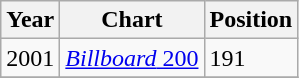<table class="wikitable">
<tr>
<th align="left">Year</th>
<th align="left">Chart</th>
<th align="left">Position</th>
</tr>
<tr>
<td align="left">2001</td>
<td align="left"><a href='#'><em>Billboard</em> 200</a></td>
<td align="left">191</td>
</tr>
<tr>
</tr>
</table>
